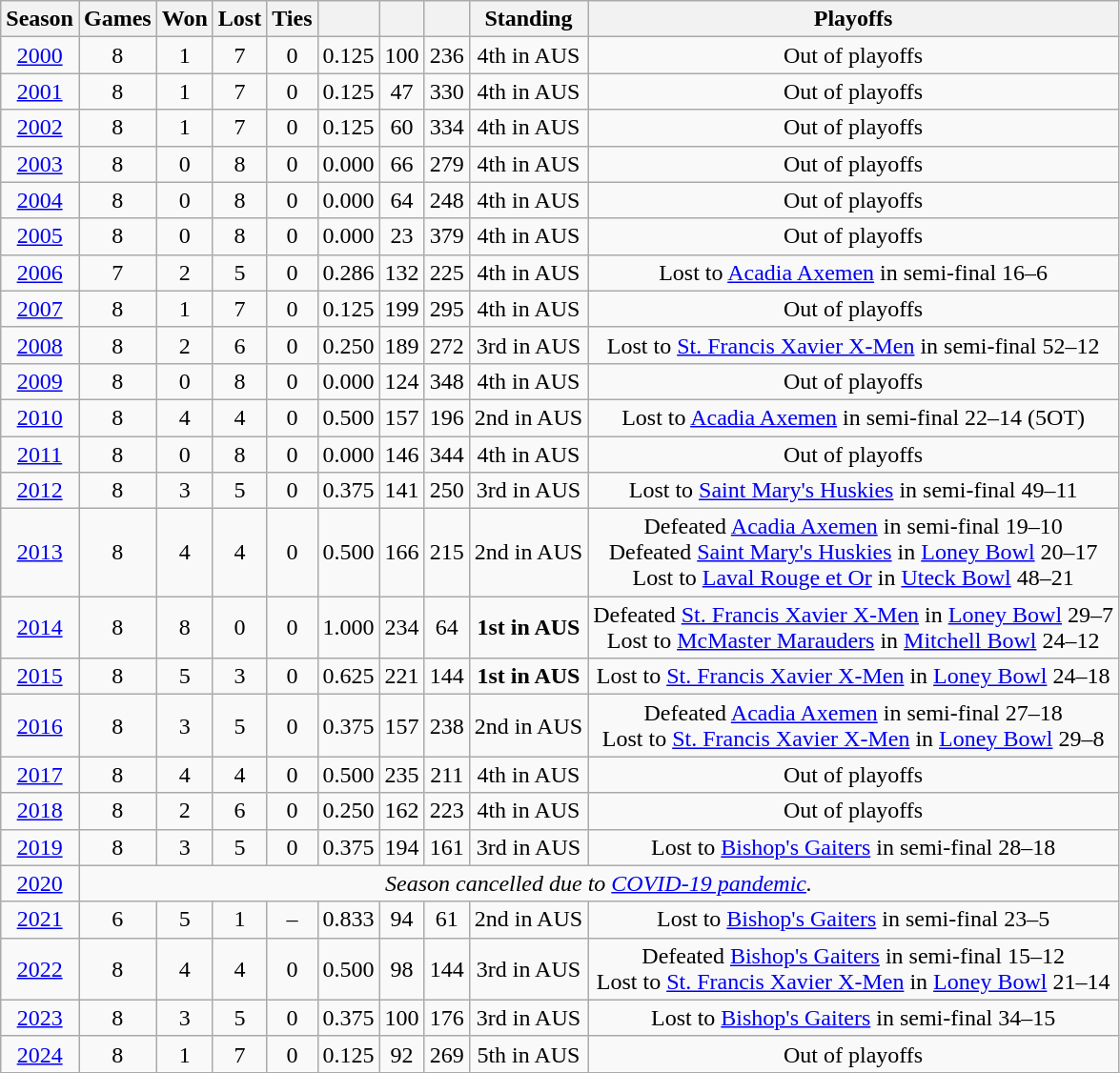<table class="wikitable" style="text-align:center">
<tr>
<th>Season</th>
<th>Games</th>
<th>Won</th>
<th>Lost</th>
<th>Ties</th>
<th></th>
<th></th>
<th></th>
<th>Standing</th>
<th>Playoffs</th>
</tr>
<tr>
<td><a href='#'>2000</a></td>
<td>8</td>
<td>1</td>
<td>7</td>
<td>0</td>
<td>0.125</td>
<td>100</td>
<td>236</td>
<td>4th in AUS</td>
<td>Out of playoffs</td>
</tr>
<tr>
<td><a href='#'>2001</a></td>
<td>8</td>
<td>1</td>
<td>7</td>
<td>0</td>
<td>0.125</td>
<td>47</td>
<td>330</td>
<td>4th in AUS</td>
<td>Out of playoffs</td>
</tr>
<tr>
<td><a href='#'>2002</a></td>
<td>8</td>
<td>1</td>
<td>7</td>
<td>0</td>
<td>0.125</td>
<td>60</td>
<td>334</td>
<td>4th in AUS</td>
<td>Out of playoffs</td>
</tr>
<tr>
<td><a href='#'>2003</a></td>
<td>8</td>
<td>0</td>
<td>8</td>
<td>0</td>
<td>0.000</td>
<td>66</td>
<td>279</td>
<td>4th in AUS</td>
<td>Out of playoffs</td>
</tr>
<tr>
<td><a href='#'>2004</a></td>
<td>8</td>
<td>0</td>
<td>8</td>
<td>0</td>
<td>0.000</td>
<td>64</td>
<td>248</td>
<td>4th in AUS</td>
<td>Out of playoffs</td>
</tr>
<tr>
<td><a href='#'>2005</a></td>
<td>8</td>
<td>0</td>
<td>8</td>
<td>0</td>
<td>0.000</td>
<td>23</td>
<td>379</td>
<td>4th in AUS</td>
<td>Out of playoffs</td>
</tr>
<tr>
<td><a href='#'>2006</a></td>
<td>7</td>
<td>2</td>
<td>5</td>
<td>0</td>
<td>0.286</td>
<td>132</td>
<td>225</td>
<td>4th in AUS</td>
<td>Lost to <a href='#'>Acadia Axemen</a> in semi-final 16–6</td>
</tr>
<tr>
<td><a href='#'>2007</a></td>
<td>8</td>
<td>1</td>
<td>7</td>
<td>0</td>
<td>0.125</td>
<td>199</td>
<td>295</td>
<td>4th in AUS</td>
<td>Out of playoffs</td>
</tr>
<tr>
<td><a href='#'>2008</a></td>
<td>8</td>
<td>2</td>
<td>6</td>
<td>0</td>
<td>0.250</td>
<td>189</td>
<td>272</td>
<td>3rd in AUS</td>
<td>Lost to <a href='#'>St. Francis Xavier X-Men</a> in semi-final 52–12</td>
</tr>
<tr>
<td><a href='#'>2009</a></td>
<td>8</td>
<td>0</td>
<td>8</td>
<td>0</td>
<td>0.000</td>
<td>124</td>
<td>348</td>
<td>4th in AUS</td>
<td>Out of playoffs</td>
</tr>
<tr>
<td><a href='#'>2010</a></td>
<td>8</td>
<td>4</td>
<td>4</td>
<td>0</td>
<td>0.500</td>
<td>157</td>
<td>196</td>
<td>2nd in AUS</td>
<td>Lost to <a href='#'>Acadia Axemen</a> in semi-final 22–14 (5OT)</td>
</tr>
<tr>
<td><a href='#'>2011</a></td>
<td>8</td>
<td>0</td>
<td>8</td>
<td>0</td>
<td>0.000</td>
<td>146</td>
<td>344</td>
<td>4th in AUS</td>
<td>Out of playoffs</td>
</tr>
<tr>
<td><a href='#'>2012</a></td>
<td>8</td>
<td>3</td>
<td>5</td>
<td>0</td>
<td>0.375</td>
<td>141</td>
<td>250</td>
<td>3rd in AUS</td>
<td>Lost to <a href='#'>Saint Mary's Huskies</a> in semi-final 49–11</td>
</tr>
<tr>
<td><a href='#'>2013</a></td>
<td>8</td>
<td>4</td>
<td>4</td>
<td>0</td>
<td>0.500</td>
<td>166</td>
<td>215</td>
<td>2nd in AUS</td>
<td>Defeated <a href='#'>Acadia Axemen</a> in semi-final 19–10<br>Defeated <a href='#'>Saint Mary's Huskies</a> in <a href='#'>Loney Bowl</a> 20–17<br>Lost to <a href='#'>Laval Rouge et Or</a> in <a href='#'>Uteck Bowl</a> 48–21</td>
</tr>
<tr>
<td><a href='#'>2014</a></td>
<td>8</td>
<td>8</td>
<td>0</td>
<td>0</td>
<td>1.000</td>
<td>234</td>
<td>64</td>
<td><strong>1st in AUS</strong></td>
<td>Defeated <a href='#'>St. Francis Xavier X-Men</a> in <a href='#'>Loney Bowl</a> 29–7<br>Lost to <a href='#'>McMaster Marauders</a> in <a href='#'>Mitchell Bowl</a> 24–12</td>
</tr>
<tr>
<td><a href='#'>2015</a></td>
<td>8</td>
<td>5</td>
<td>3</td>
<td>0</td>
<td>0.625</td>
<td>221</td>
<td>144</td>
<td><strong>1st in AUS</strong></td>
<td>Lost to <a href='#'>St. Francis Xavier X-Men</a> in <a href='#'>Loney Bowl</a> 24–18</td>
</tr>
<tr>
<td><a href='#'>2016</a></td>
<td>8</td>
<td>3</td>
<td>5</td>
<td>0</td>
<td>0.375</td>
<td>157</td>
<td>238</td>
<td>2nd in AUS</td>
<td>Defeated <a href='#'>Acadia Axemen</a> in semi-final 27–18<br>Lost to <a href='#'>St. Francis Xavier X-Men</a> in <a href='#'>Loney Bowl</a> 29–8</td>
</tr>
<tr>
<td><a href='#'>2017</a></td>
<td>8</td>
<td>4</td>
<td>4</td>
<td>0</td>
<td>0.500</td>
<td>235</td>
<td>211</td>
<td>4th in AUS</td>
<td>Out of playoffs</td>
</tr>
<tr>
<td><a href='#'>2018</a></td>
<td>8</td>
<td>2</td>
<td>6</td>
<td>0</td>
<td>0.250</td>
<td>162</td>
<td>223</td>
<td>4th in AUS</td>
<td>Out of playoffs</td>
</tr>
<tr>
<td><a href='#'>2019</a></td>
<td>8</td>
<td>3</td>
<td>5</td>
<td>0</td>
<td>0.375</td>
<td>194</td>
<td>161</td>
<td>3rd in AUS</td>
<td>Lost to <a href='#'>Bishop's Gaiters</a> in semi-final 28–18</td>
</tr>
<tr>
<td><a href='#'>2020</a></td>
<td align="center" colSpan="9"><em>Season cancelled due to <a href='#'>COVID-19 pandemic</a>.</em></td>
</tr>
<tr>
<td><a href='#'>2021</a></td>
<td>6</td>
<td>5</td>
<td>1</td>
<td>–</td>
<td>0.833</td>
<td>94</td>
<td>61</td>
<td>2nd in AUS</td>
<td>Lost to <a href='#'>Bishop's Gaiters</a> in semi-final 23–5</td>
</tr>
<tr>
<td><a href='#'>2022</a></td>
<td>8</td>
<td>4</td>
<td>4</td>
<td>0</td>
<td>0.500</td>
<td>98</td>
<td>144</td>
<td>3rd in AUS</td>
<td>Defeated <a href='#'>Bishop's Gaiters</a> in semi-final 15–12<br>Lost to <a href='#'>St. Francis Xavier X-Men</a> in <a href='#'>Loney Bowl</a> 21–14</td>
</tr>
<tr>
<td><a href='#'>2023</a></td>
<td>8</td>
<td>3</td>
<td>5</td>
<td>0</td>
<td>0.375</td>
<td>100</td>
<td>176</td>
<td>3rd in AUS</td>
<td>Lost to <a href='#'>Bishop's Gaiters</a> in semi-final 34–15</td>
</tr>
<tr>
<td><a href='#'>2024</a></td>
<td>8</td>
<td>1</td>
<td>7</td>
<td>0</td>
<td>0.125</td>
<td>92</td>
<td>269</td>
<td>5th in AUS</td>
<td>Out of playoffs</td>
</tr>
</table>
